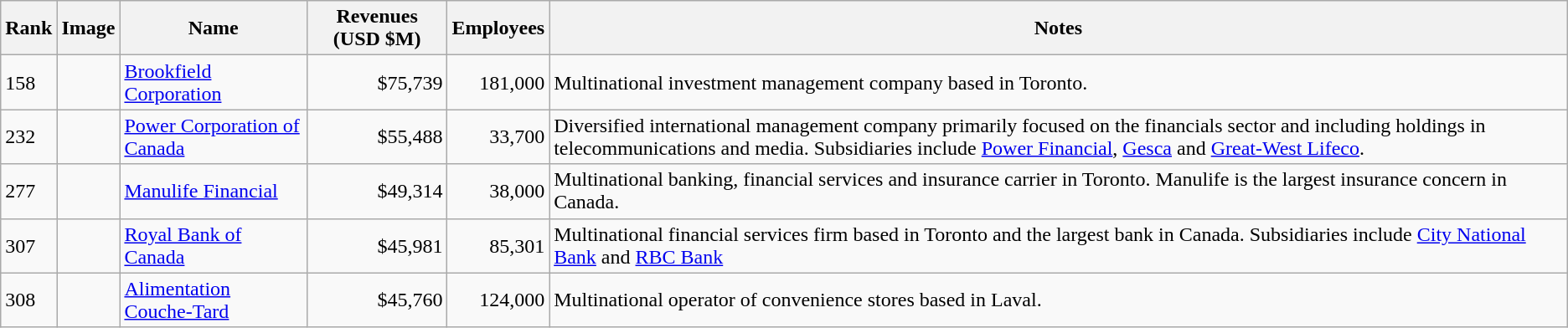<table class="wikitable sortable">
<tr>
<th>Rank</th>
<th>Image</th>
<th>Name</th>
<th>Revenues (USD $M)</th>
<th>Employees</th>
<th>Notes</th>
</tr>
<tr>
<td>158</td>
<td></td>
<td><a href='#'>Brookfield Corporation</a></td>
<td align="right">$75,739</td>
<td align="right">181,000</td>
<td>Multinational investment management company based in Toronto.</td>
</tr>
<tr>
<td>232</td>
<td></td>
<td><a href='#'>Power Corporation of Canada</a></td>
<td align="right">$55,488</td>
<td align="right">33,700</td>
<td>Diversified international management company primarily focused on the financials sector and including holdings in telecommunications and media. Subsidiaries include <a href='#'>Power Financial</a>, <a href='#'>Gesca</a> and <a href='#'>Great-West Lifeco</a>.</td>
</tr>
<tr>
<td>277</td>
<td></td>
<td><a href='#'>Manulife Financial</a></td>
<td align="right">$49,314</td>
<td align="right">38,000</td>
<td>Multinational banking, financial services and insurance carrier in Toronto. Manulife is the largest insurance concern in Canada.</td>
</tr>
<tr>
<td>307</td>
<td></td>
<td><a href='#'>Royal Bank of Canada</a></td>
<td align="right">$45,981</td>
<td align="right">85,301</td>
<td>Multinational financial services firm based in Toronto and the largest bank in Canada. Subsidiaries include <a href='#'>City National Bank</a> and <a href='#'>RBC Bank</a></td>
</tr>
<tr>
<td>308</td>
<td></td>
<td><a href='#'>Alimentation Couche-Tard</a></td>
<td align="right">$45,760</td>
<td align="right">124,000</td>
<td>Multinational operator of convenience stores based in Laval.</td>
</tr>
</table>
